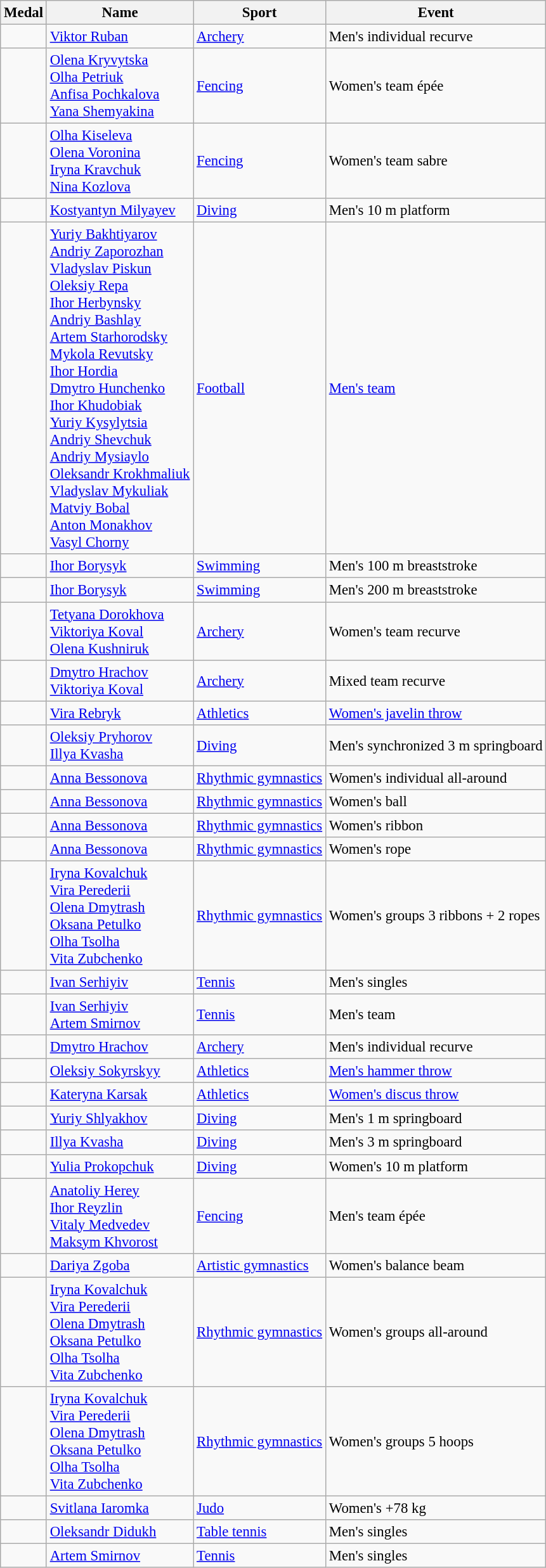<table class="wikitable sortable" style="font-size: 95%;">
<tr>
<th>Medal</th>
<th>Name</th>
<th>Sport</th>
<th>Event</th>
</tr>
<tr>
<td></td>
<td><a href='#'>Viktor Ruban</a></td>
<td><a href='#'>Archery</a></td>
<td>Men's individual recurve</td>
</tr>
<tr>
<td></td>
<td><a href='#'>Olena Kryvytska</a><br><a href='#'>Olha Petriuk</a><br><a href='#'>Anfisa Pochkalova</a><br><a href='#'>Yana Shemyakina</a></td>
<td><a href='#'>Fencing</a></td>
<td>Women's team épée</td>
</tr>
<tr>
<td></td>
<td><a href='#'>Olha Kiseleva</a><br><a href='#'>Olena Voronina</a><br><a href='#'>Iryna Kravchuk</a><br><a href='#'>Nina Kozlova</a></td>
<td><a href='#'>Fencing</a></td>
<td>Women's team sabre</td>
</tr>
<tr>
<td></td>
<td><a href='#'>Kostyantyn Milyayev</a></td>
<td><a href='#'>Diving</a></td>
<td>Men's 10 m platform</td>
</tr>
<tr>
<td></td>
<td><a href='#'>Yuriy Bakhtiyarov</a><br><a href='#'>Andriy Zaporozhan</a><br><a href='#'>Vladyslav Piskun</a><br><a href='#'>Oleksiy Repa</a><br><a href='#'>Ihor Herbynsky</a><br><a href='#'>Andriy Bashlay</a><br><a href='#'>Artem Starhorodsky</a><br><a href='#'>Mykola Revutsky</a><br><a href='#'>Ihor Hordia</a><br><a href='#'>Dmytro Hunchenko</a><br><a href='#'>Ihor Khudobiak</a><br><a href='#'>Yuriy Kysylytsia</a><br><a href='#'>Andriy Shevchuk</a><br><a href='#'>Andriy Mysiaylo</a><br><a href='#'>Oleksandr Krokhmaliuk</a><br><a href='#'>Vladyslav Mykuliak</a><br><a href='#'>Matviy Bobal</a><br><a href='#'>Anton Monakhov</a><br><a href='#'>Vasyl Chorny</a></td>
<td><a href='#'>Football</a></td>
<td><a href='#'>Men's team</a></td>
</tr>
<tr>
<td></td>
<td><a href='#'>Ihor Borysyk</a></td>
<td><a href='#'>Swimming</a></td>
<td>Men's 100 m breaststroke</td>
</tr>
<tr>
<td></td>
<td><a href='#'>Ihor Borysyk</a></td>
<td><a href='#'>Swimming</a></td>
<td>Men's 200 m breaststroke</td>
</tr>
<tr>
<td></td>
<td><a href='#'>Tetyana Dorokhova</a><br><a href='#'>Viktoriya Koval</a><br><a href='#'>Olena Kushniruk</a></td>
<td><a href='#'>Archery</a></td>
<td>Women's team recurve</td>
</tr>
<tr>
<td></td>
<td><a href='#'>Dmytro Hrachov</a><br><a href='#'>Viktoriya Koval</a></td>
<td><a href='#'>Archery</a></td>
<td>Mixed team recurve</td>
</tr>
<tr>
<td></td>
<td><a href='#'>Vira Rebryk</a></td>
<td><a href='#'>Athletics</a></td>
<td><a href='#'>Women's javelin throw</a></td>
</tr>
<tr>
<td></td>
<td><a href='#'>Oleksiy Pryhorov</a><br><a href='#'>Illya Kvasha</a></td>
<td><a href='#'>Diving</a></td>
<td>Men's synchronized 3 m springboard</td>
</tr>
<tr>
<td></td>
<td><a href='#'>Anna Bessonova</a></td>
<td><a href='#'>Rhythmic gymnastics</a></td>
<td>Women's individual all-around</td>
</tr>
<tr>
<td></td>
<td><a href='#'>Anna Bessonova</a></td>
<td><a href='#'>Rhythmic gymnastics</a></td>
<td>Women's ball</td>
</tr>
<tr>
<td></td>
<td><a href='#'>Anna Bessonova</a></td>
<td><a href='#'>Rhythmic gymnastics</a></td>
<td>Women's ribbon</td>
</tr>
<tr>
<td></td>
<td><a href='#'>Anna Bessonova</a></td>
<td><a href='#'>Rhythmic gymnastics</a></td>
<td>Women's rope</td>
</tr>
<tr>
<td></td>
<td><a href='#'>Iryna Kovalchuk</a><br><a href='#'>Vira Perederii</a><br><a href='#'>Olena Dmytrash</a><br><a href='#'>Oksana Petulko</a><br><a href='#'>Olha Tsolha</a><br><a href='#'>Vita Zubchenko</a></td>
<td><a href='#'>Rhythmic gymnastics</a></td>
<td>Women's groups 3 ribbons + 2 ropes</td>
</tr>
<tr>
<td></td>
<td><a href='#'>Ivan Serhiyiv</a></td>
<td><a href='#'>Tennis</a></td>
<td>Men's singles</td>
</tr>
<tr>
<td></td>
<td><a href='#'>Ivan Serhiyiv</a><br><a href='#'>Artem Smirnov</a></td>
<td><a href='#'>Tennis</a></td>
<td>Men's team</td>
</tr>
<tr>
<td></td>
<td><a href='#'>Dmytro Hrachov</a></td>
<td><a href='#'>Archery</a></td>
<td>Men's individual recurve</td>
</tr>
<tr>
<td></td>
<td><a href='#'>Oleksiy Sokyrskyy</a></td>
<td><a href='#'>Athletics</a></td>
<td><a href='#'>Men's hammer throw</a></td>
</tr>
<tr>
<td></td>
<td><a href='#'>Kateryna Karsak</a></td>
<td><a href='#'>Athletics</a></td>
<td><a href='#'>Women's discus throw</a></td>
</tr>
<tr>
<td></td>
<td><a href='#'>Yuriy Shlyakhov</a></td>
<td><a href='#'>Diving</a></td>
<td>Men's 1 m springboard</td>
</tr>
<tr>
<td></td>
<td><a href='#'>Illya Kvasha</a></td>
<td><a href='#'>Diving</a></td>
<td>Men's 3 m springboard</td>
</tr>
<tr>
<td></td>
<td><a href='#'>Yulia Prokopchuk</a></td>
<td><a href='#'>Diving</a></td>
<td>Women's 10 m platform</td>
</tr>
<tr>
<td></td>
<td><a href='#'>Anatoliy Herey</a><br><a href='#'>Ihor Reyzlin</a><br><a href='#'>Vitaly Medvedev</a><br><a href='#'>Maksym Khvorost</a></td>
<td><a href='#'>Fencing</a></td>
<td>Men's team épée</td>
</tr>
<tr>
<td></td>
<td><a href='#'>Dariya Zgoba</a></td>
<td><a href='#'>Artistic gymnastics</a></td>
<td>Women's balance beam</td>
</tr>
<tr>
<td></td>
<td><a href='#'>Iryna Kovalchuk</a><br><a href='#'>Vira Perederii</a><br><a href='#'>Olena Dmytrash</a><br><a href='#'>Oksana Petulko</a><br><a href='#'>Olha Tsolha</a><br><a href='#'>Vita Zubchenko</a></td>
<td><a href='#'>Rhythmic gymnastics</a></td>
<td>Women's groups all-around</td>
</tr>
<tr>
<td></td>
<td><a href='#'>Iryna Kovalchuk</a><br><a href='#'>Vira Perederii</a><br><a href='#'>Olena Dmytrash</a><br><a href='#'>Oksana Petulko</a><br><a href='#'>Olha Tsolha</a><br><a href='#'>Vita Zubchenko</a></td>
<td><a href='#'>Rhythmic gymnastics</a></td>
<td>Women's groups 5 hoops</td>
</tr>
<tr>
<td></td>
<td><a href='#'>Svitlana Iaromka</a></td>
<td><a href='#'>Judo</a></td>
<td>Women's +78 kg</td>
</tr>
<tr>
<td></td>
<td><a href='#'>Oleksandr Didukh</a></td>
<td><a href='#'>Table tennis</a></td>
<td>Men's singles</td>
</tr>
<tr>
<td></td>
<td><a href='#'>Artem Smirnov</a></td>
<td><a href='#'>Tennis</a></td>
<td>Men's singles</td>
</tr>
</table>
